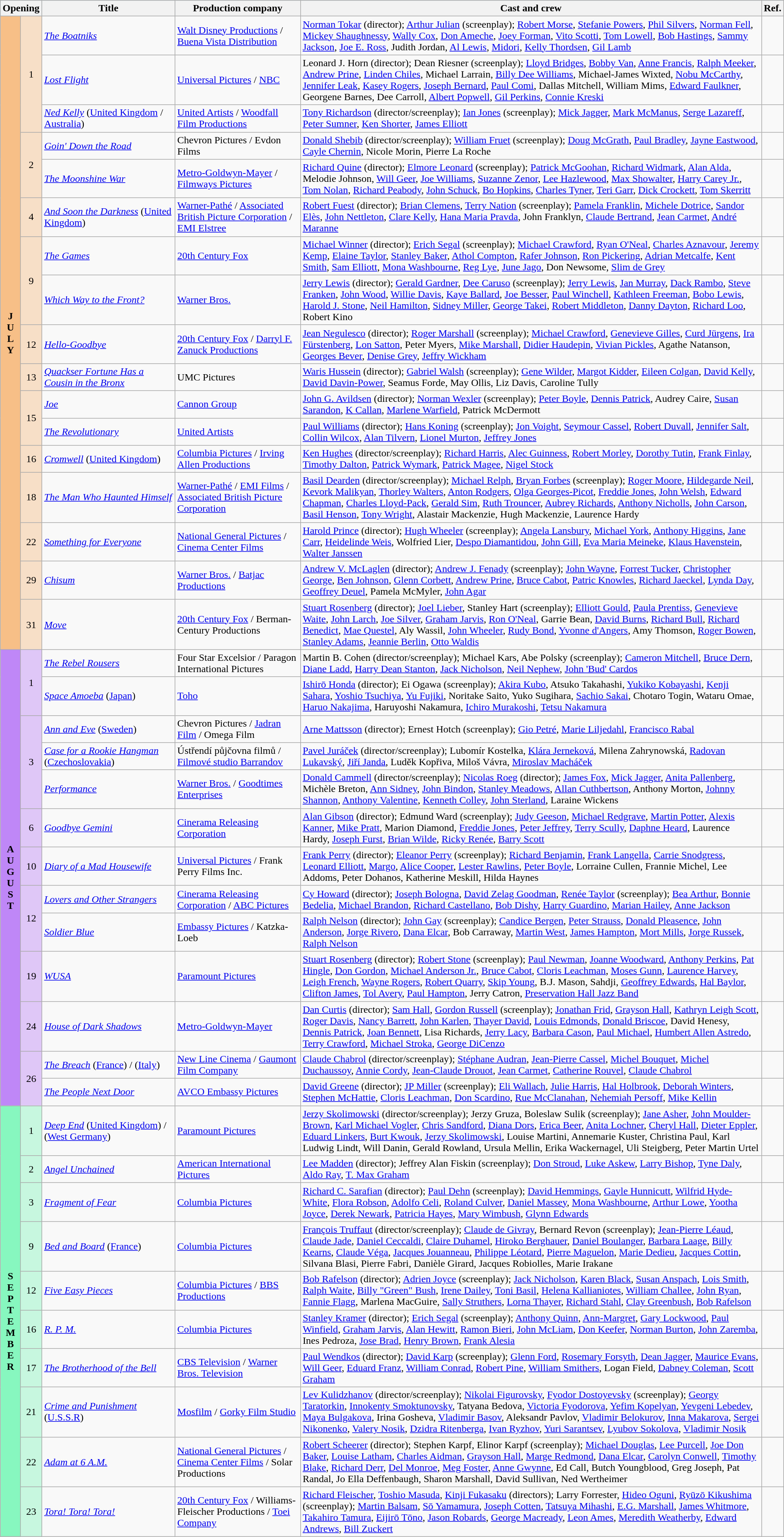<table class="wikitable sortable">
<tr style="background:#b0e0e6; text-align:center;">
<th colspan="2">Opening</th>
<th style="width:17%;">Title</th>
<th style="width:16%;">Production company</th>
<th>Cast and crew</th>
<th class="unsortable">Ref.</th>
</tr>
<tr>
<th rowspan="17" style="text-align:center; background:#f7bf87;"><strong>J<br>U<br>L<br>Y</strong></th>
<td rowspan="3" style="text-align:center; background:#f7dfc7;">1</td>
<td><em><a href='#'>The Boatniks</a></em></td>
<td><a href='#'>Walt Disney Productions</a> / <a href='#'>Buena Vista Distribution</a></td>
<td><a href='#'>Norman Tokar</a> (director); <a href='#'>Arthur Julian</a> (screenplay); <a href='#'>Robert Morse</a>, <a href='#'>Stefanie Powers</a>, <a href='#'>Phil Silvers</a>, <a href='#'>Norman Fell</a>, <a href='#'>Mickey Shaughnessy</a>, <a href='#'>Wally Cox</a>, <a href='#'>Don Ameche</a>, <a href='#'>Joey Forman</a>, <a href='#'>Vito Scotti</a>, <a href='#'>Tom Lowell</a>, <a href='#'>Bob Hastings</a>, <a href='#'>Sammy Jackson</a>, <a href='#'>Joe E. Ross</a>, Judith Jordan, <a href='#'>Al Lewis</a>, <a href='#'>Midori</a>, <a href='#'>Kelly Thordsen</a>, <a href='#'>Gil Lamb</a></td>
<td></td>
</tr>
<tr>
<td><em><a href='#'>Lost Flight</a></em></td>
<td><a href='#'>Universal Pictures</a> / <a href='#'>NBC</a></td>
<td>Leonard J. Horn (director); Dean Riesner (screenplay); <a href='#'>Lloyd Bridges</a>, <a href='#'>Bobby Van</a>, <a href='#'>Anne Francis</a>, <a href='#'>Ralph Meeker</a>, <a href='#'>Andrew Prine</a>, <a href='#'>Linden Chiles</a>, Michael Larrain, <a href='#'>Billy Dee Williams</a>, Michael-James Wixted, <a href='#'>Nobu McCarthy</a>, <a href='#'>Jennifer Leak</a>, <a href='#'>Kasey Rogers</a>, <a href='#'>Joseph Bernard</a>, <a href='#'>Paul Comi</a>, Dallas Mitchell, William Mims, <a href='#'>Edward Faulkner</a>, Georgene Barnes, Dee Carroll, <a href='#'>Albert Popwell</a>, <a href='#'>Gil Perkins</a>, <a href='#'>Connie Kreski</a></td>
<td></td>
</tr>
<tr>
<td><em><a href='#'>Ned Kelly</a></em> (<a href='#'>United Kingdom</a> / <a href='#'>Australia</a>)</td>
<td><a href='#'>United Artists</a> / <a href='#'>Woodfall Film Productions</a></td>
<td><a href='#'>Tony Richardson</a> (director/screenplay); <a href='#'>Ian Jones</a> (screenplay); <a href='#'>Mick Jagger</a>, <a href='#'>Mark McManus</a>, <a href='#'>Serge Lazareff</a>, <a href='#'>Peter Sumner</a>, <a href='#'>Ken Shorter</a>, <a href='#'>James Elliott</a></td>
<td></td>
</tr>
<tr>
<td rowspan="2" style="text-align:center; background:#f7dfc7;">2</td>
<td><em><a href='#'>Goin' Down the Road</a></em></td>
<td>Chevron Pictures / Evdon Films</td>
<td><a href='#'>Donald Shebib</a> (director/screenplay); <a href='#'>William Fruet</a> (screenplay); <a href='#'>Doug McGrath</a>, <a href='#'>Paul Bradley</a>, <a href='#'>Jayne Eastwood</a>, <a href='#'>Cayle Chernin</a>, Nicole Morin, Pierre La Roche</td>
<td></td>
</tr>
<tr>
<td><em><a href='#'>The Moonshine War</a></em></td>
<td><a href='#'>Metro-Goldwyn-Mayer</a> / <a href='#'>Filmways Pictures</a></td>
<td><a href='#'>Richard Quine</a> (director); <a href='#'>Elmore Leonard</a> (screenplay); <a href='#'>Patrick McGoohan</a>, <a href='#'>Richard Widmark</a>, <a href='#'>Alan Alda</a>, Melodie Johnson, <a href='#'>Will Geer</a>, <a href='#'>Joe Williams</a>, <a href='#'>Suzanne Zenor</a>, <a href='#'>Lee Hazlewood</a>, <a href='#'>Max Showalter</a>, <a href='#'>Harry Carey Jr.</a>, <a href='#'>Tom Nolan</a>, <a href='#'>Richard Peabody</a>, <a href='#'>John Schuck</a>, <a href='#'>Bo Hopkins</a>, <a href='#'>Charles Tyner</a>, <a href='#'>Teri Garr</a>, <a href='#'>Dick Crockett</a>, <a href='#'>Tom Skerritt</a></td>
<td></td>
</tr>
<tr>
<td style="text-align:center; background:#f7dfc7;">4</td>
<td><em><a href='#'>And Soon the Darkness</a></em> (<a href='#'>United Kingdom</a>)</td>
<td><a href='#'>Warner-Pathé</a> / <a href='#'>Associated British Picture Corporation</a> / <a href='#'>EMI Elstree</a></td>
<td><a href='#'>Robert Fuest</a> (director); <a href='#'>Brian Clemens</a>, <a href='#'>Terry Nation</a> (screenplay); <a href='#'>Pamela Franklin</a>, <a href='#'>Michele Dotrice</a>, <a href='#'>Sandor Elès</a>, <a href='#'>John Nettleton</a>, <a href='#'>Clare Kelly</a>, <a href='#'>Hana Maria Pravda</a>, John Franklyn, <a href='#'>Claude Bertrand</a>, <a href='#'>Jean Carmet</a>, <a href='#'>André Maranne</a></td>
<td></td>
</tr>
<tr>
<td rowspan="2" style="text-align:center; background:#f7dfc7;">9</td>
<td><em><a href='#'>The Games</a></em></td>
<td><a href='#'>20th Century Fox</a></td>
<td><a href='#'>Michael Winner</a> (director); <a href='#'>Erich Segal</a> (screenplay); <a href='#'>Michael Crawford</a>, <a href='#'>Ryan O'Neal</a>, <a href='#'>Charles Aznavour</a>, <a href='#'>Jeremy Kemp</a>, <a href='#'>Elaine Taylor</a>, <a href='#'>Stanley Baker</a>, <a href='#'>Athol Compton</a>, <a href='#'>Rafer Johnson</a>, <a href='#'>Ron Pickering</a>, <a href='#'>Adrian Metcalfe</a>, <a href='#'>Kent Smith</a>, <a href='#'>Sam Elliott</a>, <a href='#'>Mona Washbourne</a>, <a href='#'>Reg Lye</a>, <a href='#'>June Jago</a>, Don Newsome, <a href='#'>Slim de Grey</a></td>
<td></td>
</tr>
<tr>
<td><em><a href='#'>Which Way to the Front?</a></em></td>
<td><a href='#'>Warner Bros.</a></td>
<td><a href='#'>Jerry Lewis</a> (director); <a href='#'>Gerald Gardner</a>, <a href='#'>Dee Caruso</a> (screenplay); <a href='#'>Jerry Lewis</a>, <a href='#'>Jan Murray</a>, <a href='#'>Dack Rambo</a>, <a href='#'>Steve Franken</a>, <a href='#'>John Wood</a>, <a href='#'>Willie Davis</a>, <a href='#'>Kaye Ballard</a>, <a href='#'>Joe Besser</a>, <a href='#'>Paul Winchell</a>, <a href='#'>Kathleen Freeman</a>, <a href='#'>Bobo Lewis</a>, <a href='#'>Harold J. Stone</a>, <a href='#'>Neil Hamilton</a>, <a href='#'>Sidney Miller</a>, <a href='#'>George Takei</a>, <a href='#'>Robert Middleton</a>, <a href='#'>Danny Dayton</a>, <a href='#'>Richard Loo</a>, Robert Kino</td>
<td></td>
</tr>
<tr>
<td style="text-align:center; background:#f7dfc7;">12</td>
<td><em><a href='#'>Hello-Goodbye</a></em></td>
<td><a href='#'>20th Century Fox</a> / <a href='#'>Darryl F. Zanuck Productions</a></td>
<td><a href='#'>Jean Negulesco</a> (director); <a href='#'>Roger Marshall</a> (screenplay); <a href='#'>Michael Crawford</a>, <a href='#'>Genevieve Gilles</a>, <a href='#'>Curd Jürgens</a>, <a href='#'>Ira Fürstenberg</a>, <a href='#'>Lon Satton</a>, Peter Myers, <a href='#'>Mike Marshall</a>, <a href='#'>Didier Haudepin</a>, <a href='#'>Vivian Pickles</a>, Agathe Natanson, <a href='#'>Georges Bever</a>, <a href='#'>Denise Grey</a>, <a href='#'>Jeffry Wickham</a></td>
<td></td>
</tr>
<tr>
<td style="text-align:center; background:#f7dfc7;">13</td>
<td><em><a href='#'>Quackser Fortune Has a Cousin in the Bronx</a></em></td>
<td>UMC Pictures</td>
<td><a href='#'>Waris Hussein</a> (director); <a href='#'>Gabriel Walsh</a> (screenplay); <a href='#'>Gene Wilder</a>, <a href='#'>Margot Kidder</a>, <a href='#'>Eileen Colgan</a>, <a href='#'>David Kelly</a>, <a href='#'>David Davin-Power</a>, Seamus Forde, May Ollis, Liz Davis, Caroline Tully</td>
<td></td>
</tr>
<tr>
<td rowspan="2" style="text-align:center; background:#f7dfc7;">15</td>
<td><em><a href='#'>Joe</a></em></td>
<td><a href='#'>Cannon Group</a></td>
<td><a href='#'>John G. Avildsen</a> (director); <a href='#'>Norman Wexler</a> (screenplay); <a href='#'>Peter Boyle</a>, <a href='#'>Dennis Patrick</a>, Audrey Caire, <a href='#'>Susan Sarandon</a>, <a href='#'>K Callan</a>, <a href='#'>Marlene Warfield</a>, Patrick McDermott</td>
<td></td>
</tr>
<tr>
<td><em><a href='#'>The Revolutionary</a></em></td>
<td><a href='#'>United Artists</a></td>
<td><a href='#'>Paul Williams</a> (director); <a href='#'>Hans Koning</a> (screenplay); <a href='#'>Jon Voight</a>, <a href='#'>Seymour Cassel</a>, <a href='#'>Robert Duvall</a>, <a href='#'>Jennifer Salt</a>, <a href='#'>Collin Wilcox</a>, <a href='#'>Alan Tilvern</a>, <a href='#'>Lionel Murton</a>, <a href='#'>Jeffrey Jones</a></td>
<td></td>
</tr>
<tr>
<td style="text-align:center; background:#f7dfc7;">16</td>
<td><em><a href='#'>Cromwell</a></em> (<a href='#'>United Kingdom</a>)</td>
<td><a href='#'>Columbia Pictures</a> / <a href='#'>Irving Allen Productions</a></td>
<td><a href='#'>Ken Hughes</a> (director/screenplay); <a href='#'>Richard Harris</a>, <a href='#'>Alec Guinness</a>, <a href='#'>Robert Morley</a>, <a href='#'>Dorothy Tutin</a>, <a href='#'>Frank Finlay</a>, <a href='#'>Timothy Dalton</a>, <a href='#'>Patrick Wymark</a>, <a href='#'>Patrick Magee</a>, <a href='#'>Nigel Stock</a></td>
<td></td>
</tr>
<tr>
<td style="text-align:center; background:#f7dfc7;">18</td>
<td><em><a href='#'>The Man Who Haunted Himself</a></em></td>
<td><a href='#'>Warner-Pathé</a> / <a href='#'>EMI Films</a> / <a href='#'>Associated British Picture Corporation</a></td>
<td><a href='#'>Basil Dearden</a> (director/screenplay); <a href='#'>Michael Relph</a>, <a href='#'>Bryan Forbes</a> (screenplay); <a href='#'>Roger Moore</a>, <a href='#'>Hildegarde Neil</a>, <a href='#'>Kevork Malikyan</a>, <a href='#'>Thorley Walters</a>, <a href='#'>Anton Rodgers</a>, <a href='#'>Olga Georges-Picot</a>, <a href='#'>Freddie Jones</a>, <a href='#'>John Welsh</a>, <a href='#'>Edward Chapman</a>, <a href='#'>Charles Lloyd-Pack</a>, <a href='#'>Gerald Sim</a>, <a href='#'>Ruth Trouncer</a>, <a href='#'>Aubrey Richards</a>, <a href='#'>Anthony Nicholls</a>, <a href='#'>John Carson</a>, <a href='#'>Basil Henson</a>, <a href='#'>Tony Wright</a>, Alastair Mackenzie, Hugh Mackenzie, Laurence Hardy</td>
<td></td>
</tr>
<tr>
<td style="text-align:center; background:#f7dfc7;">22</td>
<td><em><a href='#'>Something for Everyone</a></em></td>
<td><a href='#'>National General Pictures</a> / <a href='#'>Cinema Center Films</a></td>
<td><a href='#'>Harold Prince</a> (director); <a href='#'>Hugh Wheeler</a> (screenplay); <a href='#'>Angela Lansbury</a>, <a href='#'>Michael York</a>, <a href='#'>Anthony Higgins</a>, <a href='#'>Jane Carr</a>, <a href='#'>Heidelinde Weis</a>, Wolfried Lier, <a href='#'>Despo Diamantidou</a>, <a href='#'>John Gill</a>, <a href='#'>Eva Maria Meineke</a>, <a href='#'>Klaus Havenstein</a>, <a href='#'>Walter Janssen</a></td>
<td></td>
</tr>
<tr>
<td style="text-align:center; background:#f7dfc7;">29</td>
<td><em><a href='#'>Chisum</a></em></td>
<td><a href='#'>Warner Bros.</a> / <a href='#'>Batjac Productions</a></td>
<td><a href='#'>Andrew V. McLaglen</a> (director); <a href='#'>Andrew J. Fenady</a> (screenplay); <a href='#'>John Wayne</a>, <a href='#'>Forrest Tucker</a>, <a href='#'>Christopher George</a>, <a href='#'>Ben Johnson</a>, <a href='#'>Glenn Corbett</a>, <a href='#'>Andrew Prine</a>, <a href='#'>Bruce Cabot</a>, <a href='#'>Patric Knowles</a>, <a href='#'>Richard Jaeckel</a>, <a href='#'>Lynda Day</a>, <a href='#'>Geoffrey Deuel</a>, Pamela McMyler, <a href='#'>John Agar</a></td>
<td></td>
</tr>
<tr>
<td style="text-align:center; background:#f7dfc7;">31</td>
<td><em><a href='#'>Move</a></em></td>
<td><a href='#'>20th Century Fox</a> / Berman-Century Productions</td>
<td><a href='#'>Stuart Rosenberg</a> (director); <a href='#'>Joel Lieber</a>, Stanley Hart (screenplay); <a href='#'>Elliott Gould</a>, <a href='#'>Paula Prentiss</a>, <a href='#'>Genevieve Waite</a>, <a href='#'>John Larch</a>, <a href='#'>Joe Silver</a>, <a href='#'>Graham Jarvis</a>, <a href='#'>Ron O'Neal</a>, Garrie Bean, <a href='#'>David Burns</a>, <a href='#'>Richard Bull</a>, <a href='#'>Richard Benedict</a>, <a href='#'>Mae Questel</a>, Aly Wassil, <a href='#'>John Wheeler</a>, <a href='#'>Rudy Bond</a>, <a href='#'>Yvonne d'Angers</a>, Amy Thomson, <a href='#'>Roger Bowen</a>, <a href='#'>Stanley Adams</a>, <a href='#'>Jeannie Berlin</a>, <a href='#'>Otto Waldis</a></td>
<td></td>
</tr>
<tr>
<th rowspan="13" style="text-align:center; background:#bf87f7;"><strong>A<br>U<br>G<br>U<br>S<br>T</strong></th>
<td rowspan="2" style="text-align:center; background:#dfc7f7;">1</td>
<td><em><a href='#'>The Rebel Rousers</a></em></td>
<td>Four Star Excelsior / Paragon International Pictures</td>
<td>Martin B. Cohen (director/screenplay); Michael Kars, Abe Polsky (screenplay); <a href='#'>Cameron Mitchell</a>, <a href='#'>Bruce Dern</a>, <a href='#'>Diane Ladd</a>, <a href='#'>Harry Dean Stanton</a>, <a href='#'>Jack Nicholson</a>, <a href='#'>Neil Nephew</a>, <a href='#'>John 'Bud' Cardos</a></td>
<td></td>
</tr>
<tr>
<td><em><a href='#'>Space Amoeba</a></em> (<a href='#'>Japan</a>)</td>
<td><a href='#'>Toho</a></td>
<td><a href='#'>Ishirō Honda</a> (director); Ei Ogawa (screenplay); <a href='#'>Akira Kubo</a>, Atsuko Takahashi, <a href='#'>Yukiko Kobayashi</a>, <a href='#'>Kenji Sahara</a>, <a href='#'>Yoshio Tsuchiya</a>, <a href='#'>Yu Fujiki</a>, Noritake Saito, Yuko Sugihara, <a href='#'>Sachio Sakai</a>, Chotaro Togin, Wataru Omae, <a href='#'>Haruo Nakajima</a>, Haruyoshi Nakamura, <a href='#'>Ichiro Murakoshi</a>, <a href='#'>Tetsu Nakamura</a></td>
<td></td>
</tr>
<tr>
<td rowspan="3" style="text-align:center; background:#dfc7f7;">3</td>
<td><em><a href='#'>Ann and Eve</a></em> (<a href='#'>Sweden</a>)</td>
<td>Chevron Pictures / <a href='#'>Jadran Film</a> / Omega Film</td>
<td><a href='#'>Arne Mattsson</a> (director); Ernest Hotch (screenplay); <a href='#'>Gio Petré</a>, <a href='#'>Marie Liljedahl</a>, <a href='#'>Francisco Rabal</a></td>
<td></td>
</tr>
<tr>
<td><em><a href='#'>Case for a Rookie Hangman</a></em> (<a href='#'>Czechoslovakia</a>)</td>
<td>Ústřendí půjčovna filmů / <a href='#'>Filmové studio Barrandov</a></td>
<td><a href='#'>Pavel Juráček</a> (director/screenplay); Lubomír Kostelka, <a href='#'>Klára Jerneková</a>, Milena Zahrynowská, <a href='#'>Radovan Lukavský</a>, <a href='#'>Jiří Janda</a>, Luděk Kopřiva, Miloš Vávra, <a href='#'>Miroslav Macháček</a></td>
<td></td>
</tr>
<tr>
<td><em><a href='#'>Performance</a></em></td>
<td><a href='#'>Warner Bros.</a> / <a href='#'>Goodtimes Enterprises</a></td>
<td><a href='#'>Donald Cammell</a> (director/screenplay); <a href='#'>Nicolas Roeg</a> (director); <a href='#'>James Fox</a>, <a href='#'>Mick Jagger</a>, <a href='#'>Anita Pallenberg</a>, Michèle Breton, <a href='#'>Ann Sidney</a>, <a href='#'>John Bindon</a>, <a href='#'>Stanley Meadows</a>, <a href='#'>Allan Cuthbertson</a>, Anthony Morton, <a href='#'>Johnny Shannon</a>, <a href='#'>Anthony Valentine</a>, <a href='#'>Kenneth Colley</a>, <a href='#'>John Sterland</a>, Laraine Wickens</td>
<td></td>
</tr>
<tr>
<td style="text-align:center; background:#dfc7f7;">6</td>
<td><em><a href='#'>Goodbye Gemini</a></em></td>
<td><a href='#'>Cinerama Releasing Corporation</a></td>
<td><a href='#'>Alan Gibson</a> (director); Edmund Ward (screenplay); <a href='#'>Judy Geeson</a>, <a href='#'>Michael Redgrave</a>, <a href='#'>Martin Potter</a>, <a href='#'>Alexis Kanner</a>, <a href='#'>Mike Pratt</a>, Marion Diamond, <a href='#'>Freddie Jones</a>, <a href='#'>Peter Jeffrey</a>, <a href='#'>Terry Scully</a>, <a href='#'>Daphne Heard</a>, Laurence Hardy, <a href='#'>Joseph Furst</a>, <a href='#'>Brian Wilde</a>, <a href='#'>Ricky Renée</a>, <a href='#'>Barry Scott</a></td>
<td></td>
</tr>
<tr>
<td style="text-align:center; background:#dfc7f7;">10</td>
<td><em><a href='#'>Diary of a Mad Housewife</a></em></td>
<td><a href='#'>Universal Pictures</a> / Frank Perry Films Inc.</td>
<td><a href='#'>Frank Perry</a> (director); <a href='#'>Eleanor Perry</a> (screenplay); <a href='#'>Richard Benjamin</a>, <a href='#'>Frank Langella</a>, <a href='#'>Carrie Snodgress</a>, <a href='#'>Leonard Elliott</a>, <a href='#'>Margo</a>, <a href='#'>Alice Cooper</a>, <a href='#'>Lester Rawlins</a>, <a href='#'>Peter Boyle</a>, Lorraine Cullen, Frannie Michel, Lee Addoms, Peter Dohanos, Katherine Meskill, Hilda Haynes</td>
<td></td>
</tr>
<tr>
<td rowspan="2" style="text-align:center; background:#dfc7f7;">12</td>
<td><em><a href='#'>Lovers and Other Strangers</a></em></td>
<td><a href='#'>Cinerama Releasing Corporation</a> / <a href='#'>ABC Pictures</a></td>
<td><a href='#'>Cy Howard</a> (director); <a href='#'>Joseph Bologna</a>, <a href='#'>David Zelag Goodman</a>, <a href='#'>Renée Taylor</a> (screenplay); <a href='#'>Bea Arthur</a>, <a href='#'>Bonnie Bedelia</a>, <a href='#'>Michael Brandon</a>, <a href='#'>Richard Castellano</a>, <a href='#'>Bob Dishy</a>, <a href='#'>Harry Guardino</a>, <a href='#'>Marian Hailey</a>, <a href='#'>Anne Jackson</a></td>
<td></td>
</tr>
<tr>
<td><em><a href='#'>Soldier Blue</a></em></td>
<td><a href='#'>Embassy Pictures</a> / Katzka-Loeb</td>
<td><a href='#'>Ralph Nelson</a> (director); <a href='#'>John Gay</a> (screenplay); <a href='#'>Candice Bergen</a>, <a href='#'>Peter Strauss</a>, <a href='#'>Donald Pleasence</a>, <a href='#'>John Anderson</a>, <a href='#'>Jorge Rivero</a>, <a href='#'>Dana Elcar</a>, Bob Carraway, <a href='#'>Martin West</a>, <a href='#'>James Hampton</a>, <a href='#'>Mort Mills</a>, <a href='#'>Jorge Russek</a>, <a href='#'>Ralph Nelson</a></td>
<td></td>
</tr>
<tr>
<td style="text-align:center; background:#dfc7f7;">19</td>
<td><em><a href='#'>WUSA</a></em></td>
<td><a href='#'>Paramount Pictures</a></td>
<td><a href='#'>Stuart Rosenberg</a> (director); <a href='#'>Robert Stone</a> (screenplay); <a href='#'>Paul Newman</a>, <a href='#'>Joanne Woodward</a>, <a href='#'>Anthony Perkins</a>, <a href='#'>Pat Hingle</a>, <a href='#'>Don Gordon</a>, <a href='#'>Michael Anderson Jr.</a>, <a href='#'>Bruce Cabot</a>, <a href='#'>Cloris Leachman</a>, <a href='#'>Moses Gunn</a>, <a href='#'>Laurence Harvey</a>, <a href='#'>Leigh French</a>, <a href='#'>Wayne Rogers</a>, <a href='#'>Robert Quarry</a>, <a href='#'>Skip Young</a>, B.J. Mason, Sahdji, <a href='#'>Geoffrey Edwards</a>, <a href='#'>Hal Baylor</a>, <a href='#'>Clifton James</a>, <a href='#'>Tol Avery</a>, <a href='#'>Paul Hampton</a>, Jerry Catron, <a href='#'>Preservation Hall Jazz Band</a></td>
<td></td>
</tr>
<tr>
<td style="text-align:center; background:#dfc7f7;">24</td>
<td><em><a href='#'>House of Dark Shadows</a></em></td>
<td><a href='#'>Metro-Goldwyn-Mayer</a></td>
<td><a href='#'>Dan Curtis</a> (director); <a href='#'>Sam Hall</a>, <a href='#'>Gordon Russell</a> (screenplay); <a href='#'>Jonathan Frid</a>, <a href='#'>Grayson Hall</a>, <a href='#'>Kathryn Leigh Scott</a>, <a href='#'>Roger Davis</a>, <a href='#'>Nancy Barrett</a>, <a href='#'>John Karlen</a>, <a href='#'>Thayer David</a>, <a href='#'>Louis Edmonds</a>, <a href='#'>Donald Briscoe</a>, David Henesy, <a href='#'>Dennis Patrick</a>, <a href='#'>Joan Bennett</a>, Lisa Richards, <a href='#'>Jerry Lacy</a>, <a href='#'>Barbara Cason</a>, <a href='#'>Paul Michael</a>, <a href='#'>Humbert Allen Astredo</a>, <a href='#'>Terry Crawford</a>, <a href='#'>Michael Stroka</a>, <a href='#'>George DiCenzo</a></td>
<td></td>
</tr>
<tr>
<td rowspan="2" style="text-align:center; background:#dfc7f7;">26</td>
<td><em><a href='#'>The Breach</a></em> (<a href='#'>France</a>) / (<a href='#'>Italy</a>)</td>
<td><a href='#'>New Line Cinema</a> / <a href='#'>Gaumont Film Company</a></td>
<td><a href='#'>Claude Chabrol</a> (director/screenplay); <a href='#'>Stéphane Audran</a>, <a href='#'>Jean-Pierre Cassel</a>, <a href='#'>Michel Bouquet</a>, <a href='#'>Michel Duchaussoy</a>, <a href='#'>Annie Cordy</a>, <a href='#'>Jean-Claude Drouot</a>, <a href='#'>Jean Carmet</a>, <a href='#'>Catherine Rouvel</a>, <a href='#'>Claude Chabrol</a></td>
<td></td>
</tr>
<tr>
<td><em><a href='#'>The People Next Door</a></em></td>
<td><a href='#'>AVCO Embassy Pictures</a></td>
<td><a href='#'>David Greene</a> (director); <a href='#'>JP Miller</a> (screenplay); <a href='#'>Eli Wallach</a>, <a href='#'>Julie Harris</a>, <a href='#'>Hal Holbrook</a>, <a href='#'>Deborah Winters</a>, <a href='#'>Stephen McHattie</a>, <a href='#'>Cloris Leachman</a>, <a href='#'>Don Scardino</a>, <a href='#'>Rue McClanahan</a>, <a href='#'>Nehemiah Persoff</a>, <a href='#'>Mike Kellin</a></td>
<td></td>
</tr>
<tr>
<th rowspan="10" style="text-align:center; background:#87f7bf;"><strong>S<br>E<br>P<br>T<br>E<br>M<br>B<br>E<br>R</strong></th>
<td style="text-align:center; background:#c7f7df;">1</td>
<td><em><a href='#'>Deep End</a></em> (<a href='#'>United Kingdom</a>) / (<a href='#'>West Germany</a>)</td>
<td><a href='#'>Paramount Pictures</a></td>
<td><a href='#'>Jerzy Skolimowski</a> (director/screenplay); Jerzy Gruza, Boleslaw Sulik (screenplay); <a href='#'>Jane Asher</a>, <a href='#'>John Moulder-Brown</a>, <a href='#'>Karl Michael Vogler</a>, <a href='#'>Chris Sandford</a>, <a href='#'>Diana Dors</a>, <a href='#'>Erica Beer</a>, <a href='#'>Anita Lochner</a>, <a href='#'>Cheryl Hall</a>, <a href='#'>Dieter Eppler</a>, <a href='#'>Eduard Linkers</a>, <a href='#'>Burt Kwouk</a>, <a href='#'>Jerzy Skolimowski</a>, Louise Martini, Annemarie Kuster, Christina Paul, Karl Ludwig Lindt, Will Danin, Gerald Rowland, Ursula Mellin, Erika Wackernagel, Uli Steigberg, Peter Martin Urtel</td>
<td></td>
</tr>
<tr>
<td style="text-align:center; background:#c7f7df;">2</td>
<td><em><a href='#'>Angel Unchained</a></em></td>
<td><a href='#'>American International Pictures</a></td>
<td><a href='#'>Lee Madden</a> (director); Jeffrey Alan Fiskin (screenplay); <a href='#'>Don Stroud</a>, <a href='#'>Luke Askew</a>, <a href='#'>Larry Bishop</a>, <a href='#'>Tyne Daly</a>, <a href='#'>Aldo Ray</a>, <a href='#'>T. Max Graham</a></td>
<td></td>
</tr>
<tr>
<td style="text-align:center; background:#c7f7df;">3</td>
<td><em><a href='#'>Fragment of Fear</a></em></td>
<td><a href='#'>Columbia Pictures</a></td>
<td><a href='#'>Richard C. Sarafian</a> (director); <a href='#'>Paul Dehn</a> (screenplay); <a href='#'>David Hemmings</a>, <a href='#'>Gayle Hunnicutt</a>, <a href='#'>Wilfrid Hyde-White</a>, <a href='#'>Flora Robson</a>, <a href='#'>Adolfo Celi</a>, <a href='#'>Roland Culver</a>, <a href='#'>Daniel Massey</a>, <a href='#'>Mona Washbourne</a>, <a href='#'>Arthur Lowe</a>, <a href='#'>Yootha Joyce</a>, <a href='#'>Derek Newark</a>, <a href='#'>Patricia Hayes</a>, <a href='#'>Mary Wimbush</a>, <a href='#'>Glynn Edwards</a></td>
<td></td>
</tr>
<tr>
<td style="text-align:center; background:#c7f7df;">9</td>
<td><em><a href='#'>Bed and Board</a></em> (<a href='#'>France</a>)</td>
<td><a href='#'>Columbia Pictures</a></td>
<td><a href='#'>François Truffaut</a> (director/screenplay); <a href='#'>Claude de Givray</a>, Bernard Revon (screenplay); <a href='#'>Jean-Pierre Léaud</a>, <a href='#'>Claude Jade</a>, <a href='#'>Daniel Ceccaldi</a>, <a href='#'>Claire Duhamel</a>, <a href='#'>Hiroko Berghauer</a>, <a href='#'>Daniel Boulanger</a>, <a href='#'>Barbara Laage</a>, <a href='#'>Billy Kearns</a>, <a href='#'>Claude Véga</a>, <a href='#'>Jacques Jouanneau</a>, <a href='#'>Philippe Léotard</a>, <a href='#'>Pierre Maguelon</a>, <a href='#'>Marie Dedieu</a>, <a href='#'>Jacques Cottin</a>, Silvana Blasi, Pierre Fabri, Danièle Girard, Jacques Robiolles, Marie Irakane</td>
<td></td>
</tr>
<tr>
<td style="text-align:center; background:#c7f7df;">12</td>
<td><em><a href='#'>Five Easy Pieces</a></em></td>
<td><a href='#'>Columbia Pictures</a> / <a href='#'>BBS Productions</a></td>
<td><a href='#'>Bob Rafelson</a> (director); <a href='#'>Adrien Joyce</a> (screenplay); <a href='#'>Jack Nicholson</a>, <a href='#'>Karen Black</a>, <a href='#'>Susan Anspach</a>, <a href='#'>Lois Smith</a>, <a href='#'>Ralph Waite</a>, <a href='#'>Billy "Green" Bush</a>, <a href='#'>Irene Dailey</a>, <a href='#'>Toni Basil</a>, <a href='#'>Helena Kallianiotes</a>, <a href='#'>William Challee</a>, <a href='#'>John Ryan</a>, <a href='#'>Fannie Flagg</a>, Marlena MacGuire, <a href='#'>Sally Struthers</a>, <a href='#'>Lorna Thayer</a>, <a href='#'>Richard Stahl</a>, <a href='#'>Clay Greenbush</a>, <a href='#'>Bob Rafelson</a></td>
<td></td>
</tr>
<tr>
<td style="text-align:center; background:#c7f7df;">16</td>
<td><em><a href='#'>R. P. M.</a></em></td>
<td><a href='#'>Columbia Pictures</a></td>
<td><a href='#'>Stanley Kramer</a> (director); <a href='#'>Erich Segal</a> (screenplay); <a href='#'>Anthony Quinn</a>, <a href='#'>Ann-Margret</a>, <a href='#'>Gary Lockwood</a>, <a href='#'>Paul Winfield</a>, <a href='#'>Graham Jarvis</a>, <a href='#'>Alan Hewitt</a>, <a href='#'>Ramon Bieri</a>, <a href='#'>John McLiam</a>, <a href='#'>Don Keefer</a>, <a href='#'>Norman Burton</a>, <a href='#'>John Zaremba</a>, Ines Pedroza, <a href='#'>Jose Brad</a>, <a href='#'>Henry Brown</a>, <a href='#'>Frank Alesia</a></td>
<td></td>
</tr>
<tr>
<td style="text-align:center; background:#c7f7df;">17</td>
<td><em><a href='#'>The Brotherhood of the Bell</a></em></td>
<td><a href='#'>CBS Television</a> / <a href='#'>Warner Bros. Television</a></td>
<td><a href='#'>Paul Wendkos</a> (director); <a href='#'>David Karp</a> (screenplay); <a href='#'>Glenn Ford</a>, <a href='#'>Rosemary Forsyth</a>, <a href='#'>Dean Jagger</a>, <a href='#'>Maurice Evans</a>, <a href='#'>Will Geer</a>, <a href='#'>Eduard Franz</a>, <a href='#'>William Conrad</a>, <a href='#'>Robert Pine</a>, <a href='#'>William Smithers</a>, Logan Field, <a href='#'>Dabney Coleman</a>, <a href='#'>Scott Graham</a></td>
<td></td>
</tr>
<tr>
<td style="text-align:center; background:#c7f7df;">21</td>
<td><em><a href='#'>Crime and Punishment</a></em> (<a href='#'>U.S.S.R</a>)</td>
<td><a href='#'>Mosfilm</a> / <a href='#'>Gorky Film Studio</a></td>
<td><a href='#'>Lev Kulidzhanov</a> (director/screenplay); <a href='#'>Nikolai Figurovsky</a>, <a href='#'>Fyodor Dostoyevsky</a> (screenplay); <a href='#'>Georgy Taratorkin</a>, <a href='#'>Innokenty Smoktunovsky</a>, Tatyana Bedova, <a href='#'>Victoria Fyodorova</a>, <a href='#'>Yefim Kopelyan</a>, <a href='#'>Yevgeni Lebedev</a>, <a href='#'>Maya Bulgakova</a>, Irina Gosheva, <a href='#'>Vladimir Basov</a>, Aleksandr Pavlov, <a href='#'>Vladimir Belokurov</a>, <a href='#'>Inna Makarova</a>, <a href='#'>Sergei Nikonenko</a>, <a href='#'>Valery Nosik</a>, <a href='#'>Dzidra Ritenberga</a>, <a href='#'>Ivan Ryzhov</a>, <a href='#'>Yuri Sarantsev</a>, <a href='#'>Lyubov Sokolova</a>, <a href='#'>Vladimir Nosik</a></td>
<td></td>
</tr>
<tr>
<td style="text-align:center; background:#c7f7df;">22</td>
<td><em><a href='#'>Adam at 6 A.M.</a></em></td>
<td><a href='#'>National General Pictures</a> / <a href='#'>Cinema Center Films</a> / Solar Productions</td>
<td><a href='#'>Robert Scheerer</a> (director); Stephen Karpf, Elinor Karpf (screenplay); <a href='#'>Michael Douglas</a>, <a href='#'>Lee Purcell</a>, <a href='#'>Joe Don Baker</a>, <a href='#'>Louise Latham</a>, <a href='#'>Charles Aidman</a>, <a href='#'>Grayson Hall</a>, <a href='#'>Marge Redmond</a>, <a href='#'>Dana Elcar</a>, <a href='#'>Carolyn Conwell</a>, <a href='#'>Timothy Blake</a>, <a href='#'>Richard Derr</a>, <a href='#'>Del Monroe</a>, <a href='#'>Meg Foster</a>, <a href='#'>Anne Gwynne</a>, Ed Call, Butch Youngblood, Greg Joseph, Pat Randal, Jo Ella Deffenbaugh, Sharon Marshall, David Sullivan, Ned Wertheimer</td>
<td></td>
</tr>
<tr>
<td style="text-align:center; background:#c7f7df;">23</td>
<td><em><a href='#'>Tora! Tora! Tora!</a></em></td>
<td><a href='#'>20th Century Fox</a> / Williams-Fleischer Productions / <a href='#'>Toei Company</a></td>
<td><a href='#'>Richard Fleischer</a>, <a href='#'>Toshio Masuda</a>, <a href='#'>Kinji Fukasaku</a> (directors); Larry Forrester, <a href='#'>Hideo Oguni</a>, <a href='#'>Ryūzō Kikushima</a> (screenplay); <a href='#'>Martin Balsam</a>, <a href='#'>Sō Yamamura</a>, <a href='#'>Joseph Cotten</a>, <a href='#'>Tatsuya Mihashi</a>, <a href='#'>E.G. Marshall</a>, <a href='#'>James Whitmore</a>, <a href='#'>Takahiro Tamura</a>, <a href='#'>Eijirō Tōno</a>, <a href='#'>Jason Robards</a>, <a href='#'>George Macready</a>, <a href='#'>Leon Ames</a>, <a href='#'>Meredith Weatherby</a>, <a href='#'>Edward Andrews</a>, <a href='#'>Bill Zuckert</a></td>
<td></td>
</tr>
</table>
